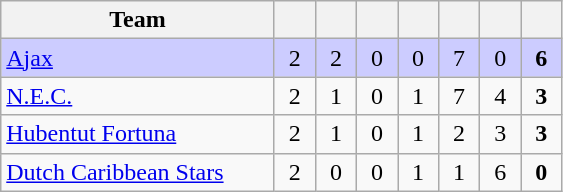<table class="wikitable" style="text-align: center;">
<tr>
<th style="width:175px;">Team</th>
<th width="20"></th>
<th width="20"></th>
<th width="20"></th>
<th width="20"></th>
<th width="20"></th>
<th width="20"></th>
<th width="20"></th>
</tr>
<tr bgcolor=ccccff>
<td align=left> <a href='#'>Ajax</a></td>
<td>2</td>
<td>2</td>
<td>0</td>
<td>0</td>
<td>7</td>
<td>0</td>
<td><strong>6</strong></td>
</tr>
<tr bgcolor=>
<td align=left> <a href='#'>N.E.C.</a></td>
<td>2</td>
<td>1</td>
<td>0</td>
<td>1</td>
<td>7</td>
<td>4</td>
<td><strong>3</strong></td>
</tr>
<tr bgcolor=>
<td align=left> <a href='#'>Hubentut Fortuna</a></td>
<td>2</td>
<td>1</td>
<td>0</td>
<td>1</td>
<td>2</td>
<td>3</td>
<td><strong>3</strong></td>
</tr>
<tr bgcolor=>
<td align=left> <a href='#'>Dutch Caribbean Stars</a></td>
<td>2</td>
<td>0</td>
<td>0</td>
<td>1</td>
<td>1</td>
<td>6</td>
<td><strong>0</strong></td>
</tr>
</table>
